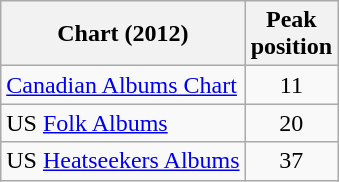<table class="wikitable sortable">
<tr>
<th>Chart (2012)</th>
<th>Peak<br>position</th>
</tr>
<tr>
<td><a href='#'>Canadian Albums Chart</a></td>
<td align="center">11</td>
</tr>
<tr>
<td>US <a href='#'>Folk Albums</a></td>
<td align="center">20</td>
</tr>
<tr>
<td>US <a href='#'>Heatseekers Albums</a></td>
<td align="center">37</td>
</tr>
</table>
